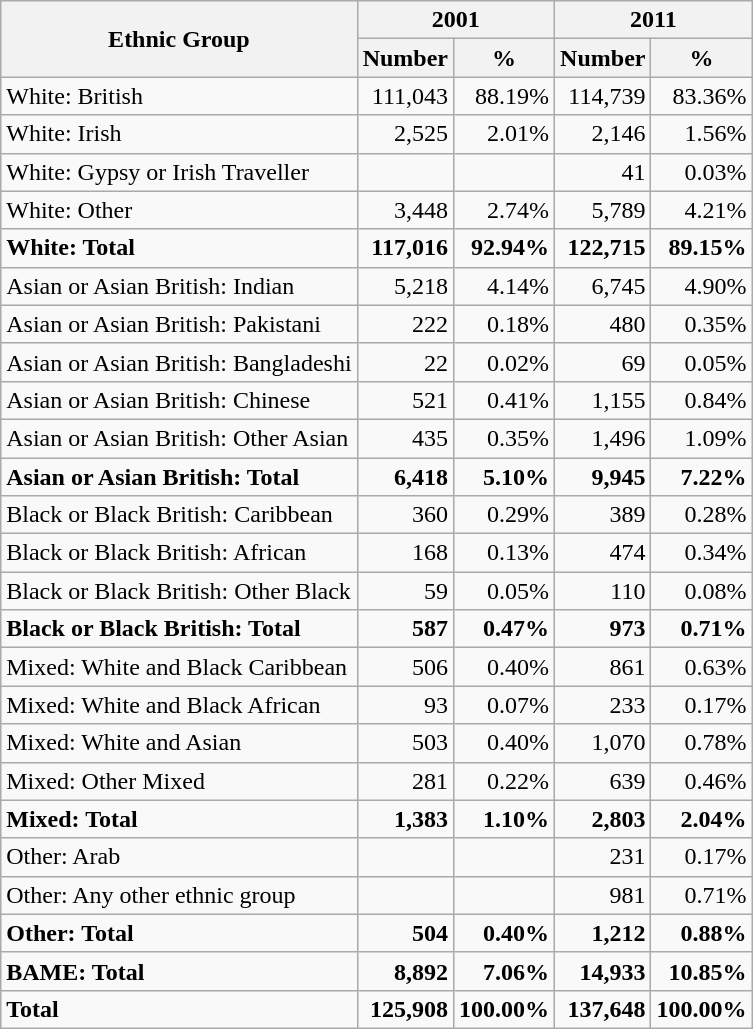<table class="wikitable sortable" style="text-align:right">
<tr>
<th rowspan="2">Ethnic Group</th>
<th colspan="2">2001</th>
<th colspan="2">2011</th>
</tr>
<tr>
<th>Number</th>
<th>%</th>
<th>Number</th>
<th>%</th>
</tr>
<tr>
<td style="text-align:left">White: British</td>
<td>111,043</td>
<td>88.19%</td>
<td>114,739</td>
<td>83.36%</td>
</tr>
<tr>
<td style="text-align:left">White: Irish</td>
<td>2,525</td>
<td>2.01%</td>
<td>2,146</td>
<td>1.56%</td>
</tr>
<tr>
<td style="text-align:left">White: Gypsy or Irish Traveller</td>
<td></td>
<td></td>
<td>41</td>
<td>0.03%</td>
</tr>
<tr>
<td style="text-align:left">White: Other</td>
<td>3,448</td>
<td>2.74%</td>
<td>5,789</td>
<td>4.21%</td>
</tr>
<tr>
<td style="text-align:left"><strong>White: Total</strong></td>
<td><strong>117,016</strong></td>
<td><strong>92.94%</strong></td>
<td><strong>122,715</strong></td>
<td><strong>89.15%</strong></td>
</tr>
<tr>
<td style="text-align:left">Asian or Asian British: Indian</td>
<td>5,218</td>
<td>4.14%</td>
<td>6,745</td>
<td>4.90%</td>
</tr>
<tr>
<td style="text-align:left">Asian or Asian British: Pakistani</td>
<td>222</td>
<td>0.18%</td>
<td>480</td>
<td>0.35%</td>
</tr>
<tr>
<td style="text-align:left">Asian or Asian British: Bangladeshi</td>
<td>22</td>
<td>0.02%</td>
<td>69</td>
<td>0.05%</td>
</tr>
<tr>
<td style="text-align:left">Asian or Asian British: Chinese</td>
<td>521</td>
<td>0.41%</td>
<td>1,155</td>
<td>0.84%</td>
</tr>
<tr>
<td style="text-align:left">Asian or Asian British: Other Asian</td>
<td>435</td>
<td>0.35%</td>
<td>1,496</td>
<td>1.09%</td>
</tr>
<tr>
<td style="text-align:left"><strong>Asian or Asian British: Total</strong></td>
<td><strong>6,418</strong></td>
<td><strong>5.10%</strong></td>
<td><strong>9,945</strong></td>
<td><strong>7.22%</strong></td>
</tr>
<tr>
<td style="text-align:left">Black or Black British: Caribbean</td>
<td>360</td>
<td>0.29%</td>
<td>389</td>
<td>0.28%</td>
</tr>
<tr>
<td style="text-align:left">Black or Black British: African</td>
<td>168</td>
<td>0.13%</td>
<td>474</td>
<td>0.34%</td>
</tr>
<tr>
<td style="text-align:left">Black or Black British: Other Black</td>
<td>59</td>
<td>0.05%</td>
<td>110</td>
<td>0.08%</td>
</tr>
<tr>
<td style="text-align:left"><strong>Black or Black British: Total</strong></td>
<td><strong>587</strong></td>
<td><strong>0.47%</strong></td>
<td><strong>973</strong></td>
<td><strong>0.71%</strong></td>
</tr>
<tr>
<td style="text-align:left">Mixed: White and Black Caribbean</td>
<td>506</td>
<td>0.40%</td>
<td>861</td>
<td>0.63%</td>
</tr>
<tr>
<td style="text-align:left">Mixed: White and Black African</td>
<td>93</td>
<td>0.07%</td>
<td>233</td>
<td>0.17%</td>
</tr>
<tr>
<td style="text-align:left">Mixed: White and Asian</td>
<td>503</td>
<td>0.40%</td>
<td>1,070</td>
<td>0.78%</td>
</tr>
<tr>
<td style="text-align:left">Mixed: Other Mixed</td>
<td>281</td>
<td>0.22%</td>
<td>639</td>
<td>0.46%</td>
</tr>
<tr>
<td style="text-align:left"><strong>Mixed: Total</strong></td>
<td><strong>1,383</strong></td>
<td><strong>1.10%</strong></td>
<td><strong>2,803</strong></td>
<td><strong>2.04%</strong></td>
</tr>
<tr>
<td style="text-align:left">Other: Arab</td>
<td></td>
<td></td>
<td>231</td>
<td>0.17%</td>
</tr>
<tr>
<td style="text-align:left">Other: Any other ethnic group</td>
<td></td>
<td></td>
<td>981</td>
<td>0.71%</td>
</tr>
<tr>
<td style="text-align:left"><strong>Other: Total</strong></td>
<td><strong>504</strong></td>
<td><strong>0.40%</strong></td>
<td><strong>1,212</strong></td>
<td><strong>0.88%</strong></td>
</tr>
<tr>
<td style="text-align:left"><strong>BAME: Total</strong></td>
<td><strong>8,892</strong></td>
<td><strong>7.06%</strong></td>
<td><strong>14,933</strong></td>
<td><strong>10.85%</strong></td>
</tr>
<tr>
<td style="text-align:left"><strong>Total</strong></td>
<td><strong>125,908</strong></td>
<td><strong>100.00%</strong></td>
<td><strong>137,648</strong></td>
<td><strong>100.00%</strong></td>
</tr>
</table>
